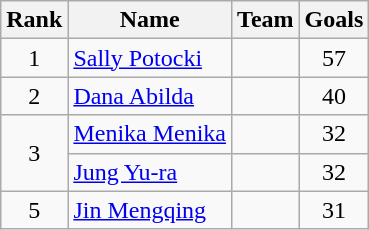<table class="wikitable" style="text-align: center;">
<tr>
<th>Rank</th>
<th>Name</th>
<th>Team</th>
<th>Goals</th>
</tr>
<tr>
<td>1</td>
<td align="left"><a href='#'>Sally Potocki</a></td>
<td align="left"></td>
<td>57</td>
</tr>
<tr>
<td>2</td>
<td align="left"><a href='#'>Dana Abilda</a></td>
<td align="left"></td>
<td>40</td>
</tr>
<tr>
<td rowspan=2>3</td>
<td align="left"><a href='#'>Menika Menika</a></td>
<td align="left"></td>
<td>32</td>
</tr>
<tr>
<td align="left"><a href='#'>Jung Yu-ra</a></td>
<td align="left"></td>
<td>32</td>
</tr>
<tr>
<td>5</td>
<td align="left"><a href='#'>Jin Mengqing</a></td>
<td align="left"></td>
<td>31</td>
</tr>
</table>
